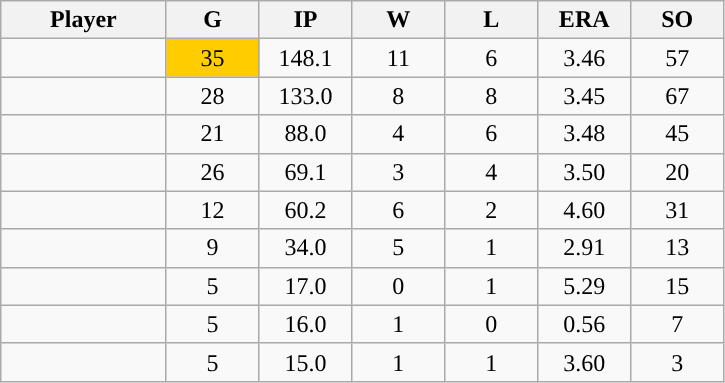<table class="wikitable sortable">
<tr>
<th bgcolor="#DDDDFF" width="16%">Player</th>
<th bgcolor="#DDDDFF" width="9%">G</th>
<th bgcolor="#DDDDFF" width="9%">IP</th>
<th bgcolor="#DDDDFF" width="9%">W</th>
<th bgcolor="#DDDDFF" width="9%">L</th>
<th bgcolor="#DDDDFF" width="9%">ERA</th>
<th bgcolor="#DDDDFF" width="9%">SO</th>
</tr>
<tr align="center">
<td></td>
<td style="background:#fc0;">35</td>
<td>148.1</td>
<td>11</td>
<td>6</td>
<td>3.46</td>
<td>57</td>
</tr>
<tr align="center">
<td></td>
<td>28</td>
<td>133.0</td>
<td>8</td>
<td>8</td>
<td>3.45</td>
<td>67</td>
</tr>
<tr align="center">
<td></td>
<td>21</td>
<td>88.0</td>
<td>4</td>
<td>6</td>
<td>3.48</td>
<td>45</td>
</tr>
<tr align="center">
<td></td>
<td>26</td>
<td>69.1</td>
<td>3</td>
<td>4</td>
<td>3.50</td>
<td>20</td>
</tr>
<tr align="center">
<td></td>
<td>12</td>
<td>60.2</td>
<td>6</td>
<td>2</td>
<td>4.60</td>
<td>31</td>
</tr>
<tr align="center">
<td></td>
<td>9</td>
<td>34.0</td>
<td>5</td>
<td>1</td>
<td>2.91</td>
<td>13</td>
</tr>
<tr align="center">
<td></td>
<td>5</td>
<td>17.0</td>
<td>0</td>
<td>1</td>
<td>5.29</td>
<td>15</td>
</tr>
<tr align="center">
<td></td>
<td>5</td>
<td>16.0</td>
<td>1</td>
<td>0</td>
<td>0.56</td>
<td>7</td>
</tr>
<tr align="center">
<td></td>
<td>5</td>
<td>15.0</td>
<td>1</td>
<td>1</td>
<td>3.60</td>
<td>3</td>
</tr>
</table>
